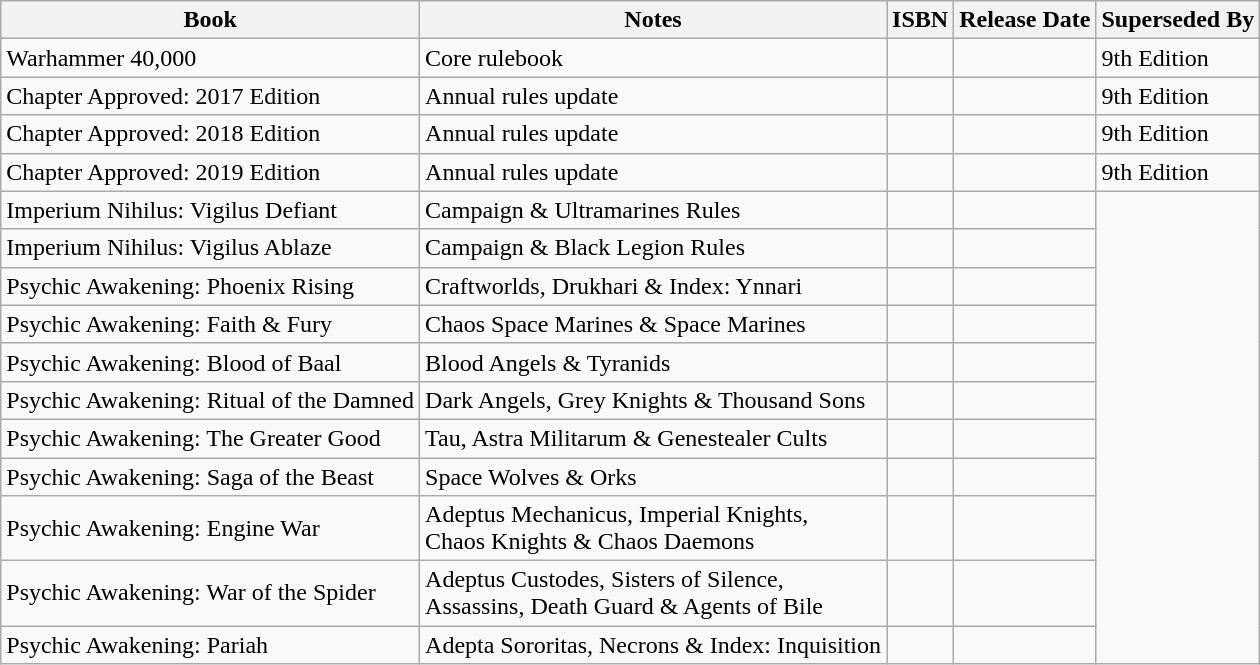<table class="wikitable sortable">
<tr>
<th>Book</th>
<th>Notes</th>
<th>ISBN</th>
<th>Release Date</th>
<th>Superseded By</th>
</tr>
<tr>
<td>Warhammer 40,000</td>
<td>Core rulebook</td>
<td></td>
<td></td>
<td>9th Edition</td>
</tr>
<tr>
<td>Chapter Approved: 2017 Edition</td>
<td>Annual rules update</td>
<td></td>
<td></td>
<td>9th Edition</td>
</tr>
<tr>
<td>Chapter Approved: 2018 Edition</td>
<td>Annual rules update</td>
<td></td>
<td></td>
<td>9th Edition</td>
</tr>
<tr>
<td>Chapter Approved: 2019 Edition</td>
<td>Annual rules update</td>
<td></td>
<td></td>
<td>9th Edition</td>
</tr>
<tr>
<td>Imperium Nihilus: Vigilus Defiant</td>
<td>Campaign & Ultramarines Rules</td>
<td></td>
<td></td>
</tr>
<tr>
<td>Imperium Nihilus: Vigilus Ablaze</td>
<td>Campaign & Black Legion Rules</td>
<td></td>
<td></td>
</tr>
<tr>
<td>Psychic Awakening: Phoenix Rising</td>
<td>Craftworlds, Drukhari & Index: Ynnari</td>
<td></td>
<td></td>
</tr>
<tr>
<td>Psychic Awakening: Faith & Fury</td>
<td>Chaos Space Marines & Space Marines</td>
<td></td>
<td></td>
</tr>
<tr>
<td>Psychic Awakening: Blood of Baal</td>
<td>Blood Angels & Tyranids</td>
<td></td>
<td></td>
</tr>
<tr>
<td>Psychic Awakening: Ritual of the Damned</td>
<td>Dark Angels, Grey Knights & Thousand Sons</td>
<td></td>
<td></td>
</tr>
<tr>
<td>Psychic Awakening: The Greater Good</td>
<td>Tau, Astra Militarum & Genestealer Cults</td>
<td></td>
<td></td>
</tr>
<tr>
<td>Psychic Awakening: Saga of the Beast</td>
<td>Space Wolves & Orks</td>
<td></td>
<td></td>
</tr>
<tr>
<td>Psychic Awakening: Engine War</td>
<td>Adeptus Mechanicus, Imperial Knights,<br>  Chaos Knights & Chaos Daemons</td>
<td></td>
<td></td>
</tr>
<tr>
<td>Psychic Awakening: War of the Spider</td>
<td>Adeptus Custodes, Sisters of Silence,<br> Assassins, Death Guard & Agents of Bile</td>
<td></td>
<td></td>
</tr>
<tr>
<td>Psychic Awakening: Pariah</td>
<td>Adepta Sororitas, Necrons & Index: Inquisition</td>
<td></td>
<td></td>
</tr>
</table>
